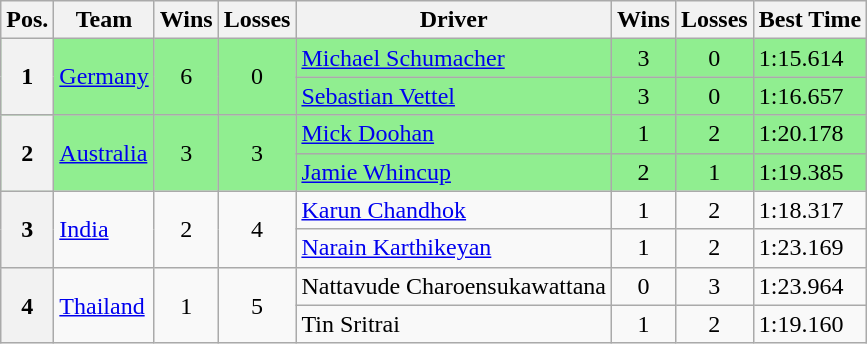<table class="wikitable">
<tr>
<th>Pos.</th>
<th>Team</th>
<th>Wins</th>
<th>Losses</th>
<th>Driver</th>
<th>Wins</th>
<th>Losses</th>
<th>Best Time</th>
</tr>
<tr style="background:lightgreen;">
<th rowspan=2>1</th>
<td rowspan=2> <a href='#'>Germany</a></td>
<td rowspan="2" style="text-align:center;">6</td>
<td rowspan="2" style="text-align:center;">0</td>
<td> <a href='#'>Michael Schumacher</a></td>
<td align=center>3</td>
<td align=center>0</td>
<td>1:15.614</td>
</tr>
<tr style="background:lightgreen;">
<td> <a href='#'>Sebastian Vettel</a></td>
<td align=center>3</td>
<td align=center>0</td>
<td>1:16.657</td>
</tr>
<tr style="background:lightgreen;">
<th rowspan=2>2</th>
<td rowspan=2> <a href='#'>Australia</a></td>
<td rowspan="2" style="text-align:center;">3</td>
<td rowspan="2" style="text-align:center;">3</td>
<td> <a href='#'>Mick Doohan</a></td>
<td align=center>1</td>
<td align=center>2</td>
<td>1:20.178</td>
</tr>
<tr style="background:lightgreen;">
<td> <a href='#'>Jamie Whincup</a></td>
<td align=center>2</td>
<td align=center>1</td>
<td>1:19.385</td>
</tr>
<tr>
<th rowspan=2>3</th>
<td rowspan=2> <a href='#'>India</a></td>
<td rowspan="2" style="text-align:center;">2</td>
<td rowspan="2" style="text-align:center;">4</td>
<td> <a href='#'>Karun Chandhok</a></td>
<td align=center>1</td>
<td align=center>2</td>
<td>1:18.317</td>
</tr>
<tr>
<td> <a href='#'>Narain Karthikeyan</a></td>
<td align=center>1</td>
<td align=center>2</td>
<td>1:23.169</td>
</tr>
<tr>
<th rowspan=2>4</th>
<td rowspan=2> <a href='#'>Thailand</a></td>
<td rowspan="2" style="text-align:center;">1</td>
<td rowspan="2" style="text-align:center;">5</td>
<td> Nattavude Charoensukawattana</td>
<td align=center>0</td>
<td align=center>3</td>
<td>1:23.964</td>
</tr>
<tr>
<td> Tin Sritrai</td>
<td align=center>1</td>
<td align=center>2</td>
<td>1:19.160</td>
</tr>
</table>
